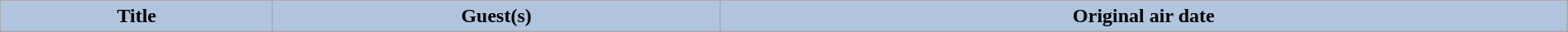<table class="wikitable plainrowheaders" style="width:100%;">
<tr>
<th scope="col" style="background:#B0C4DE;">Title</th>
<th scope="col" style="background:#B0C4DE;">Guest(s)</th>
<th scope="col" style="background:#B0C4DE;">Original air date<br></th>
</tr>
</table>
